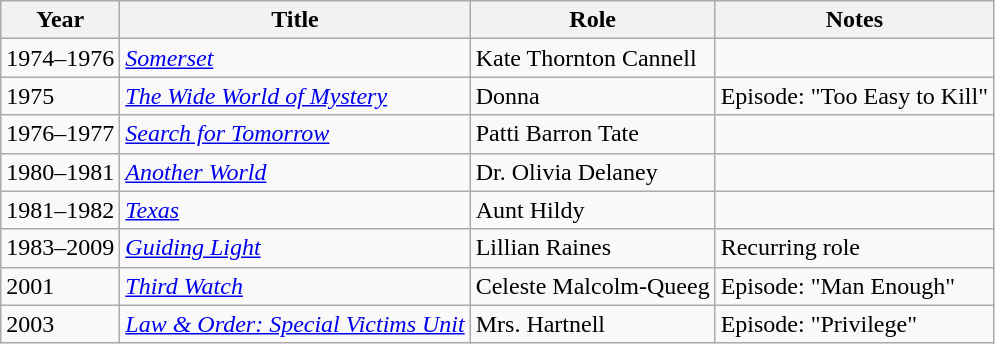<table class="wikitable">
<tr>
<th>Year</th>
<th>Title</th>
<th>Role</th>
<th>Notes</th>
</tr>
<tr>
<td>1974–1976</td>
<td><em><a href='#'>Somerset</a></em></td>
<td>Kate Thornton Cannell</td>
<td></td>
</tr>
<tr>
<td>1975</td>
<td><em><a href='#'>The Wide World of Mystery</a></em></td>
<td>Donna</td>
<td>Episode: "Too Easy to Kill"</td>
</tr>
<tr>
<td>1976–1977</td>
<td><em><a href='#'>Search for Tomorrow</a></em></td>
<td>Patti Barron Tate</td>
<td></td>
</tr>
<tr>
<td>1980–1981</td>
<td><em><a href='#'>Another World</a></em></td>
<td>Dr. Olivia Delaney</td>
<td></td>
</tr>
<tr>
<td>1981–1982</td>
<td><em><a href='#'>Texas</a></em></td>
<td>Aunt Hildy</td>
<td></td>
</tr>
<tr>
<td>1983–2009</td>
<td><em><a href='#'>Guiding Light</a></em></td>
<td>Lillian Raines</td>
<td>Recurring role</td>
</tr>
<tr>
<td>2001</td>
<td><em><a href='#'>Third Watch</a></em></td>
<td>Celeste Malcolm-Queeg</td>
<td>Episode: "Man Enough"</td>
</tr>
<tr>
<td>2003</td>
<td><em><a href='#'>Law & Order: Special Victims Unit</a></em></td>
<td>Mrs. Hartnell</td>
<td>Episode: "Privilege"</td>
</tr>
</table>
